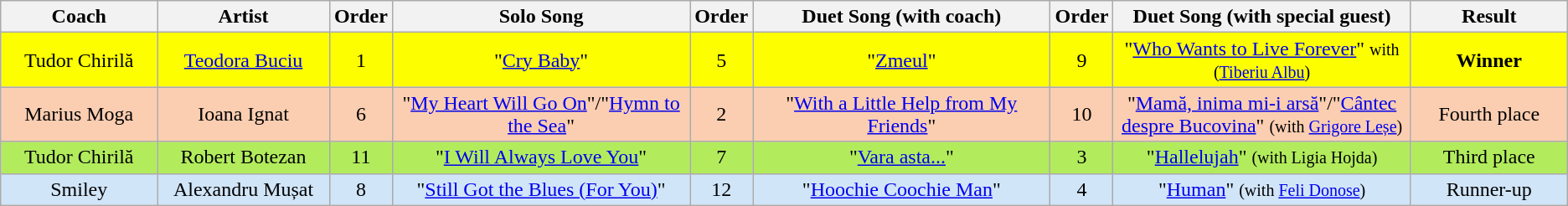<table class="wikitable" style="text-align: center">
<tr>
<th style="width:10%;">Coach</th>
<th style="width:11%;">Artist</th>
<th style="width:02%;">Order</th>
<th style="width:19%;">Solo Song</th>
<th style="width:02%;">Order</th>
<th style="width:19%;">Duet Song (with coach)</th>
<th style="width:02%;">Order</th>
<th style="width:19%;">Duet Song (with special guest)</th>
<th style="width:10%;">Result</th>
</tr>
<tr style="background:#fdff00">
<td>Tudor Chirilă</td>
<td><a href='#'>Teodora Buciu</a></td>
<td>1</td>
<td>"<a href='#'>Cry Baby</a>"</td>
<td>5</td>
<td>"<a href='#'>Zmeul</a>"</td>
<td>9</td>
<td>"<a href='#'>Who Wants to Live Forever</a>" <small>with (<a href='#'>Tiberiu Albu</a>)</small></td>
<td><strong>Winner</strong></td>
</tr>
<tr style="background:#fbceb1">
<td>Marius Moga</td>
<td>Ioana Ignat</td>
<td>6</td>
<td>"<a href='#'>My Heart Will Go On</a>"/"<a href='#'>Hymn to the Sea</a>"</td>
<td>2</td>
<td>"<a href='#'>With a Little Help from My Friends</a>"</td>
<td>10</td>
<td>"<a href='#'>Mamă, inima mi-i arsă</a>"/"<a href='#'>Cântec despre Bucovina</a>" <small>(with <a href='#'>Grigore Leșe</a>)</small></td>
<td>Fourth place</td>
</tr>
<tr style="background:#b2ec5d">
<td>Tudor Chirilă</td>
<td>Robert Botezan</td>
<td>11</td>
<td>"<a href='#'>I Will Always Love You</a>"</td>
<td>7</td>
<td>"<a href='#'>Vara asta...</a>"</td>
<td>3</td>
<td>"<a href='#'>Hallelujah</a>" <small>(with Ligia Hojda)</small></td>
<td>Third place</td>
</tr>
<tr style="background:#d1e5f8">
<td>Smiley</td>
<td>Alexandru Mușat</td>
<td>8</td>
<td>"<a href='#'>Still Got the Blues (For You)</a>"</td>
<td>12</td>
<td>"<a href='#'>Hoochie Coochie Man</a>"</td>
<td>4</td>
<td>"<a href='#'>Human</a>" <small>(with <a href='#'>Feli Donose</a>)</small></td>
<td>Runner-up</td>
</tr>
</table>
